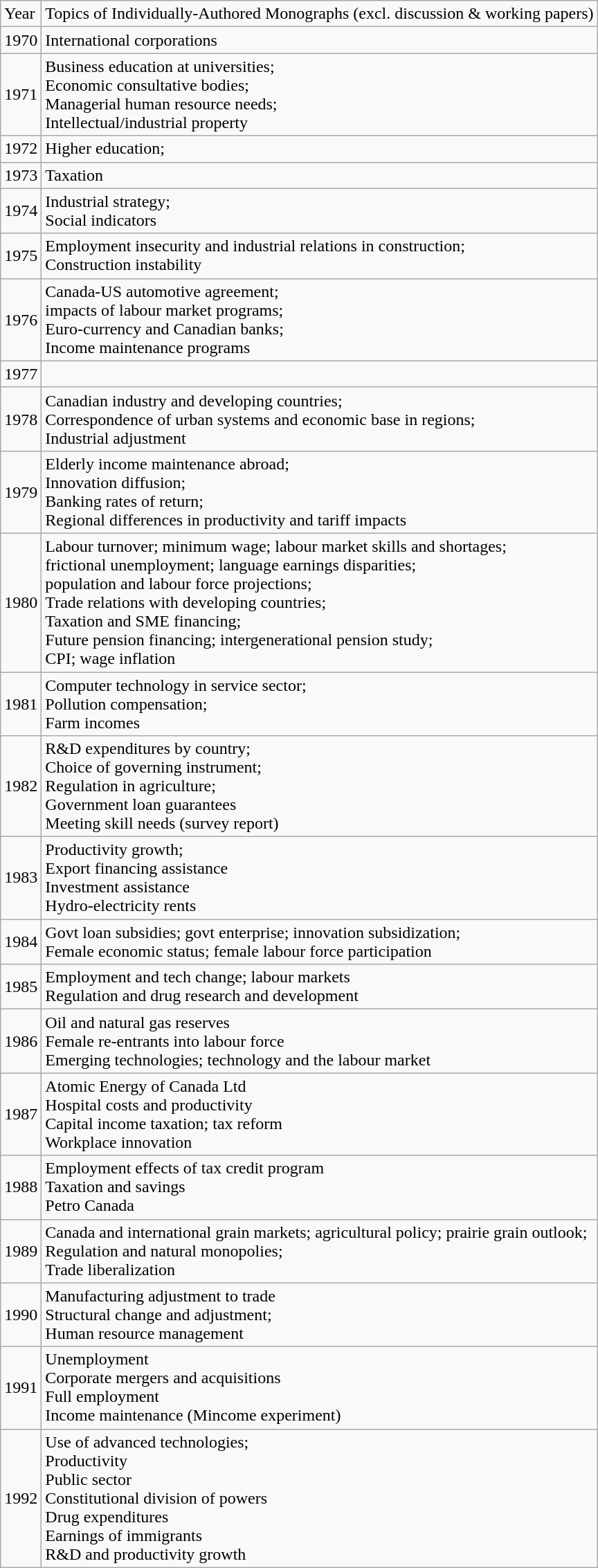<table class="wikitable">
<tr>
<td>Year</td>
<td>Topics of Individually-Authored Monographs (excl. discussion & working papers)</td>
</tr>
<tr>
<td>1970</td>
<td>International corporations</td>
</tr>
<tr>
<td>1971</td>
<td>Business education at universities;<br>Economic consultative bodies;<br>Managerial human resource needs;<br>Intellectual/industrial property</td>
</tr>
<tr>
<td>1972</td>
<td>Higher education;</td>
</tr>
<tr>
<td>1973</td>
<td>Taxation</td>
</tr>
<tr>
<td>1974</td>
<td>Industrial strategy;<br>Social indicators</td>
</tr>
<tr>
<td>1975</td>
<td>Employment insecurity and industrial relations in  construction;<br>Construction instability</td>
</tr>
<tr>
<td>1976</td>
<td>Canada-US automotive agreement;<br>impacts of labour market programs;<br>Euro-currency and Canadian banks;<br>Income maintenance programs</td>
</tr>
<tr>
<td>1977</td>
<td></td>
</tr>
<tr>
<td>1978</td>
<td>Canadian industry and developing countries;<br>Correspondence of urban systems and economic base in regions;<br>Industrial adjustment</td>
</tr>
<tr>
<td>1979</td>
<td>Elderly income maintenance abroad;<br>Innovation diffusion;<br>Banking rates of return;<br>Regional differences in productivity and tariff impacts</td>
</tr>
<tr>
<td>1980</td>
<td>Labour turnover; minimum wage; labour market skills  and shortages;<br>frictional unemployment; language earnings disparities;<br>population and labour force projections;<br>Trade relations with developing countries;<br>Taxation and SME financing;<br>Future pension financing; intergenerational pension study;<br>CPI; wage inflation</td>
</tr>
<tr>
<td>1981</td>
<td>Computer technology in service sector;<br>Pollution compensation;<br>Farm incomes</td>
</tr>
<tr>
<td>1982</td>
<td>R&D expenditures by country;<br>Choice of governing instrument;<br>Regulation in agriculture;<br>Government loan guarantees<br>Meeting skill needs (survey report)</td>
</tr>
<tr>
<td>1983</td>
<td>Productivity growth;<br>Export financing assistance<br>Investment assistance<br>Hydro-electricity rents</td>
</tr>
<tr>
<td>1984</td>
<td>Govt loan subsidies; govt enterprise; innovation  subsidization;<br>Female economic status; female labour force  participation</td>
</tr>
<tr>
<td>1985</td>
<td>Employment and tech change; labour markets<br>Regulation and drug research and development</td>
</tr>
<tr>
<td>1986</td>
<td>Oil and natural gas reserves<br>Female re-entrants into labour force<br>Emerging technologies; technology and the labour  market</td>
</tr>
<tr>
<td>1987</td>
<td>Atomic Energy of Canada Ltd<br>Hospital costs and productivity<br>Capital income taxation; tax reform<br>Workplace innovation</td>
</tr>
<tr>
<td>1988</td>
<td>Employment effects of tax credit program<br>Taxation and savings<br>Petro Canada</td>
</tr>
<tr>
<td>1989</td>
<td>Canada and international grain markets; agricultural  policy; prairie grain outlook;<br>Regulation and natural monopolies;<br>Trade liberalization</td>
</tr>
<tr>
<td>1990</td>
<td>Manufacturing adjustment to trade<br>Structural change and adjustment;<br>Human resource management</td>
</tr>
<tr>
<td>1991</td>
<td>Unemployment<br>Corporate mergers and acquisitions<br>Full employment<br>Income maintenance (Mincome experiment)</td>
</tr>
<tr>
<td>1992</td>
<td>Use of advanced technologies;<br>Productivity<br>Public sector<br>Constitutional division of powers<br>Drug expenditures<br>Earnings of immigrants<br>R&D and productivity growth</td>
</tr>
</table>
